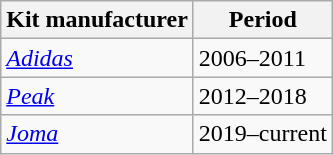<table class="wikitable">
<tr>
<th>Kit manufacturer</th>
<th>Period</th>
</tr>
<tr>
<td> <em><a href='#'>Adidas</a></em> </td>
<td>2006–2011</td>
</tr>
<tr>
<td> <em><a href='#'>Peak</a></em> </td>
<td>2012–2018</td>
</tr>
<tr>
<td> <em><a href='#'>Joma</a></em> </td>
<td>2019–current</td>
</tr>
</table>
